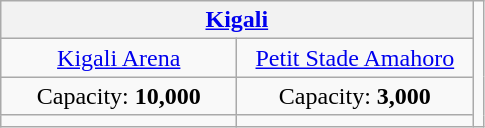<table class="wikitable" style="text-align:center">
<tr>
<th colspan=2><a href='#'>Kigali</a></th>
<td rowspan=4></td>
</tr>
<tr>
<td width=150px><a href='#'>Kigali Arena</a></td>
<td width=150px><a href='#'>Petit Stade Amahoro</a></td>
</tr>
<tr>
<td>Capacity: <strong>10,000</strong></td>
<td>Capacity: <strong>3,000</strong></td>
</tr>
<tr>
<td></td>
<td></td>
</tr>
</table>
